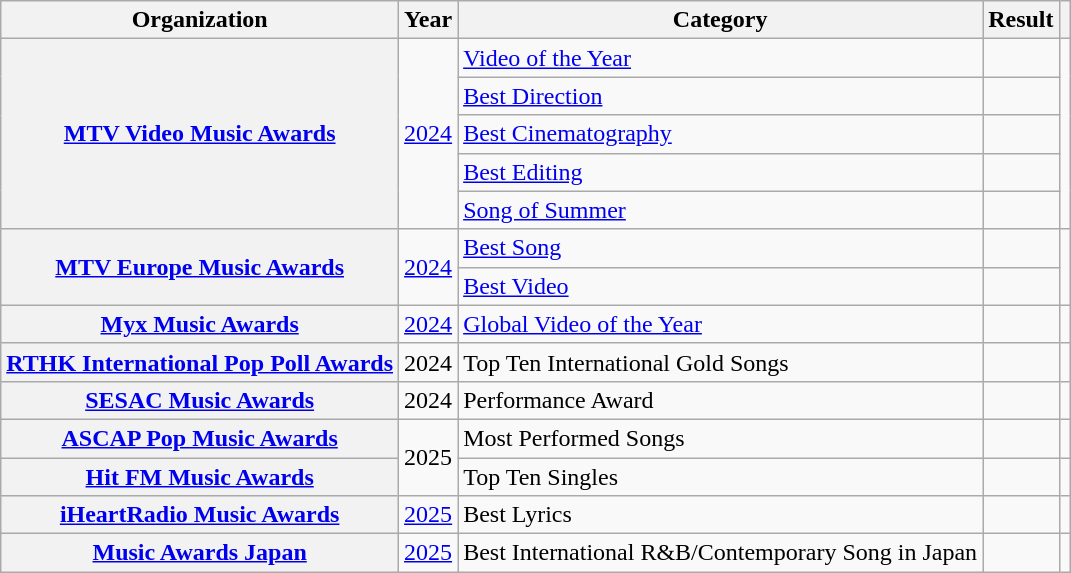<table class="wikitable sortable plainrowheaders" style="border:none; margin:0;">
<tr>
<th scope="col">Organization</th>
<th scope="col">Year</th>
<th scope="col">Category</th>
<th scope="col">Result</th>
<th scope="col" class="unsortable"></th>
</tr>
<tr>
<th scope="row" rowspan="5"><a href='#'>MTV Video Music Awards</a></th>
<td rowspan="5"><a href='#'>2024</a></td>
<td><a href='#'>Video of the Year</a></td>
<td></td>
<td style="text-align:center" rowspan="5"></td>
</tr>
<tr>
<td><a href='#'>Best Direction</a></td>
<td></td>
</tr>
<tr>
<td><a href='#'>Best Cinematography</a></td>
<td></td>
</tr>
<tr>
<td><a href='#'>Best Editing</a></td>
<td></td>
</tr>
<tr>
<td><a href='#'>Song of Summer</a></td>
<td></td>
</tr>
<tr>
<th scope="row" rowspan="2"><a href='#'>MTV Europe Music Awards</a></th>
<td rowspan="2"><a href='#'>2024</a></td>
<td><a href='#'>Best Song</a></td>
<td></td>
<td style="text-align:center" rowspan="2"></td>
</tr>
<tr>
<td><a href='#'>Best Video</a></td>
<td></td>
</tr>
<tr>
<th scope="row"><a href='#'>Myx Music Awards</a></th>
<td><a href='#'>2024</a></td>
<td><a href='#'>Global Video of the Year</a></td>
<td></td>
<td style="text-align:center"></td>
</tr>
<tr>
<th scope="row"><a href='#'>RTHK International Pop Poll Awards</a></th>
<td>2024</td>
<td>Top Ten International Gold Songs</td>
<td></td>
<td style="text-align:center;"></td>
</tr>
<tr>
<th scope="row"><a href='#'>SESAC Music Awards</a></th>
<td>2024</td>
<td>Performance Award</td>
<td></td>
<td style="text-align:center;"></td>
</tr>
<tr>
<th scope="row"><a href='#'>ASCAP Pop Music Awards</a></th>
<td rowspan="2">2025</td>
<td>Most Performed Songs</td>
<td></td>
<td style="text-align:center;"></td>
</tr>
<tr>
<th scope="row"><a href='#'>Hit FM Music Awards</a></th>
<td>Top Ten Singles</td>
<td></td>
<td style="text-align:center;"></td>
</tr>
<tr>
<th scope="row"><a href='#'>iHeartRadio Music Awards</a></th>
<td><a href='#'>2025</a></td>
<td>Best Lyrics</td>
<td></td>
<td style="text-align:center;"></td>
</tr>
<tr>
<th scope="row"><a href='#'>Music Awards Japan</a></th>
<td><a href='#'>2025</a></td>
<td>Best International R&B/Contemporary Song in Japan</td>
<td></td>
<td style="text-align:center"></td>
</tr>
</table>
